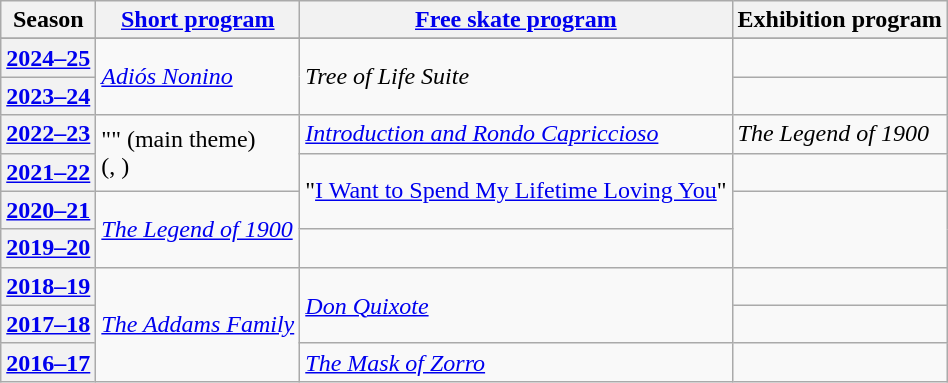<table class="wikitable" style="min-width:500px">
<tr>
<th scope=col>Season</th>
<th scope=col><a href='#'>Short program</a></th>
<th scope=col><a href='#'>Free skate program</a></th>
<th scope=col>Exhibition program</th>
</tr>
<tr>
</tr>
<tr>
<th scope=row><a href='#'>2024–25</a><br></th>
<td rowspan=2><em><a href='#'>Adiós Nonino</a></em> </td>
<td rowspan=2><em>Tree of Life Suite</em></td>
<td></td>
</tr>
<tr>
<th scope=row><a href='#'>2023–24</a><br></th>
<td></td>
</tr>
<tr>
<th scope=row><a href='#'>2022–23</a><br></th>
<td rowspan=2>"" (main theme)<br>(, )</td>
<td><em><a href='#'>Introduction and Rondo Capriccioso</a></em></td>
<td><em>The Legend of 1900</em></td>
</tr>
<tr>
<th scope=row><a href='#'>2021–22</a></th>
<td rowspan=2>"<a href='#'>I Want to Spend My Lifetime Loving You</a>"</td>
<td></td>
</tr>
<tr>
<th scope=row><a href='#'>2020–21</a></th>
<td rowspan=2><em><a href='#'>The Legend of 1900</a></em></td>
</tr>
<tr>
<th scope=row><a href='#'>2019–20</a></th>
<td></td>
</tr>
<tr>
<th scope=row><a href='#'>2018–19</a></th>
<td rowspan=3><em><a href='#'>The Addams Family</a></em><br></td>
<td rowspan=2><em><a href='#'>Don Quixote</a></em></td>
<td></td>
</tr>
<tr>
<th scope=row><a href='#'>2017–18</a></th>
<td></td>
</tr>
<tr>
<th scope=row><a href='#'>2016–17</a></th>
<td><em><a href='#'>The Mask of Zorro</a></em></td>
</tr>
</table>
